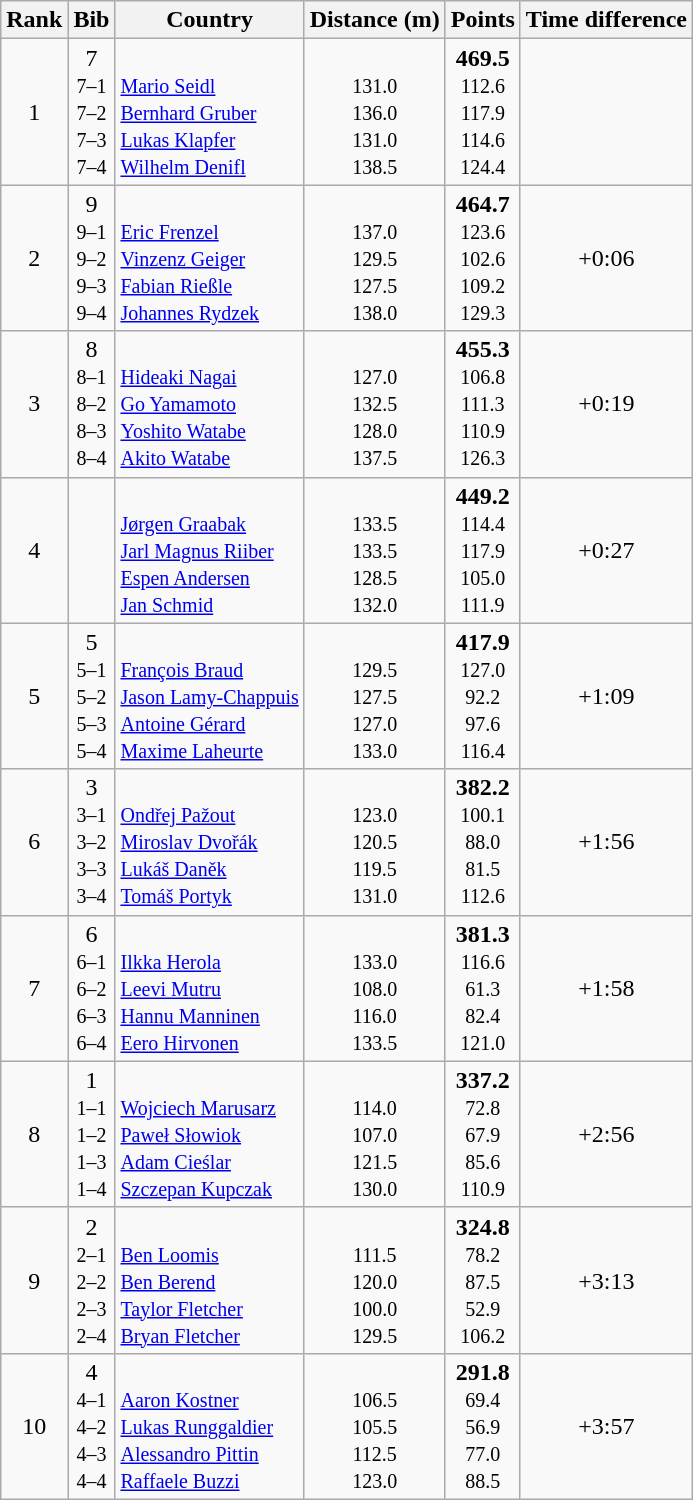<table class="wikitable sortable" style="text-align:center">
<tr>
<th>Rank</th>
<th>Bib</th>
<th>Country</th>
<th>Distance (m)</th>
<th>Points</th>
<th>Time difference</th>
</tr>
<tr>
<td>1</td>
<td>7<br><small>7–1<br>7–2<br>7–3<br>7–4</small></td>
<td align="left"><br><small><a href='#'>Mario Seidl</a><br><a href='#'>Bernhard Gruber</a><br><a href='#'>Lukas Klapfer</a><br><a href='#'>Wilhelm Denifl</a></small></td>
<td><br><small>131.0<br>136.0<br>131.0<br> 138.5</small></td>
<td><strong>469.5</strong><br><small>112.6<br>117.9<br>114.6<br>124.4</small></td>
<td></td>
</tr>
<tr>
<td>2</td>
<td>9<br><small>9–1<br>9–2<br>9–3<br>9–4</small></td>
<td align="left"><br><small><a href='#'>Eric Frenzel</a><br><a href='#'>Vinzenz Geiger</a><br><a href='#'>Fabian Rießle</a><br><a href='#'>Johannes Rydzek</a></small></td>
<td><br><small>137.0<br>129.5<br>127.5<br>138.0</small></td>
<td><strong>464.7</strong><br><small>123.6<br>102.6<br>109.2<br>129.3</small></td>
<td>+0:06</td>
</tr>
<tr>
<td>3</td>
<td>8<br><small>8–1<br>8–2<br>8–3<br>8–4</small></td>
<td align="left"><br><small><a href='#'>Hideaki Nagai</a><br><a href='#'>Go Yamamoto</a><br><a href='#'>Yoshito Watabe</a><br><a href='#'>Akito Watabe</a></small></td>
<td><br><small>127.0<br>132.5<br> 128.0<br>137.5</small></td>
<td><strong>455.3</strong><br><small>106.8<br> 111.3<br> 110.9<br>126.3</small></td>
<td>+0:19</td>
</tr>
<tr>
<td>4</td>
<td></td>
<td align="left"><br><small><a href='#'>Jørgen Graabak</a><br><a href='#'>Jarl Magnus Riiber</a><br><a href='#'>Espen Andersen</a><br><a href='#'>Jan Schmid</a></small></td>
<td><br><small>133.5<br>133.5<br>128.5<br>132.0</small></td>
<td><strong>449.2</strong><br><small>114.4<br>117.9<br>105.0<br>111.9</small></td>
<td>+0:27</td>
</tr>
<tr>
<td>5</td>
<td>5<br><small>5–1<br>5–2<br>5–3<br>5–4</small></td>
<td align="left"><br><small><a href='#'>François Braud</a><br><a href='#'>Jason Lamy-Chappuis</a><br><a href='#'>Antoine Gérard</a><br><a href='#'>Maxime Laheurte</a></small></td>
<td><br><small>129.5<br>127.5<br>127.0<br>133.0</small></td>
<td><strong>417.9</strong><br><small>127.0<br>92.2<br>97.6<br>116.4</small></td>
<td>+1:09</td>
</tr>
<tr>
<td>6</td>
<td>3<br><small>3–1<br>3–2<br>3–3<br>3–4</small></td>
<td align="left"><br><small><a href='#'>Ondřej Pažout</a><br><a href='#'>Miroslav Dvořák</a><br><a href='#'>Lukáš Daněk</a><br><a href='#'>Tomáš Portyk</a></small></td>
<td><br><small> 123.0<br>120.5<br> 119.5<br>131.0</small></td>
<td><strong>382.2</strong><br><small>100.1<br>88.0<br>81.5<br>112.6</small></td>
<td>+1:56</td>
</tr>
<tr>
<td>7</td>
<td>6<br><small>6–1<br>6–2<br>6–3<br>6–4</small></td>
<td align="left"><br><small><a href='#'>Ilkka Herola</a><br><a href='#'>Leevi Mutru</a><br><a href='#'>Hannu Manninen</a><br><a href='#'>Eero Hirvonen</a></small></td>
<td><br><small>133.0<br>108.0<br> 116.0<br>133.5</small></td>
<td><strong>381.3</strong><br><small> 116.6<br>61.3<br>82.4<br>121.0</small></td>
<td>+1:58</td>
</tr>
<tr>
<td>8</td>
<td>1<br><small>1–1<br>1–2<br>1–3<br>1–4</small></td>
<td align="left"><br><small><a href='#'>Wojciech Marusarz</a><br><a href='#'>Paweł Słowiok</a><br><a href='#'>Adam Cieślar</a><br><a href='#'>Szczepan Kupczak</a></small></td>
<td><br><small>114.0<br>107.0<br>121.5<br>130.0</small></td>
<td><strong>337.2</strong><br><small>72.8<br>67.9<br>85.6<br> 110.9</small></td>
<td>+2:56</td>
</tr>
<tr>
<td>9</td>
<td>2<br><small>2–1<br>2–2<br>2–3<br>2–4</small></td>
<td align="left"><br><small><a href='#'>Ben Loomis</a><br><a href='#'>Ben Berend</a><br><a href='#'>Taylor Fletcher</a><br><a href='#'>Bryan Fletcher</a></small></td>
<td><br><small> 111.5 <br>120.0<br>100.0<br>129.5</small></td>
<td><strong>324.8</strong><br><small>78.2<br>87.5<br>52.9<br>106.2</small></td>
<td>+3:13</td>
</tr>
<tr>
<td>10</td>
<td>4<br><small>4–1<br>4–2<br>4–3<br>4–4</small></td>
<td align="left"><br><small><a href='#'>Aaron Kostner</a><br><a href='#'>Lukas Runggaldier</a><br><a href='#'>Alessandro Pittin</a><br><a href='#'>Raffaele Buzzi</a></small></td>
<td><br><small>106.5<br> 105.5<br>112.5<br>123.0</small></td>
<td><strong>291.8</strong><br><small>69.4<br>56.9<br>77.0<br>88.5</small></td>
<td>+3:57</td>
</tr>
</table>
